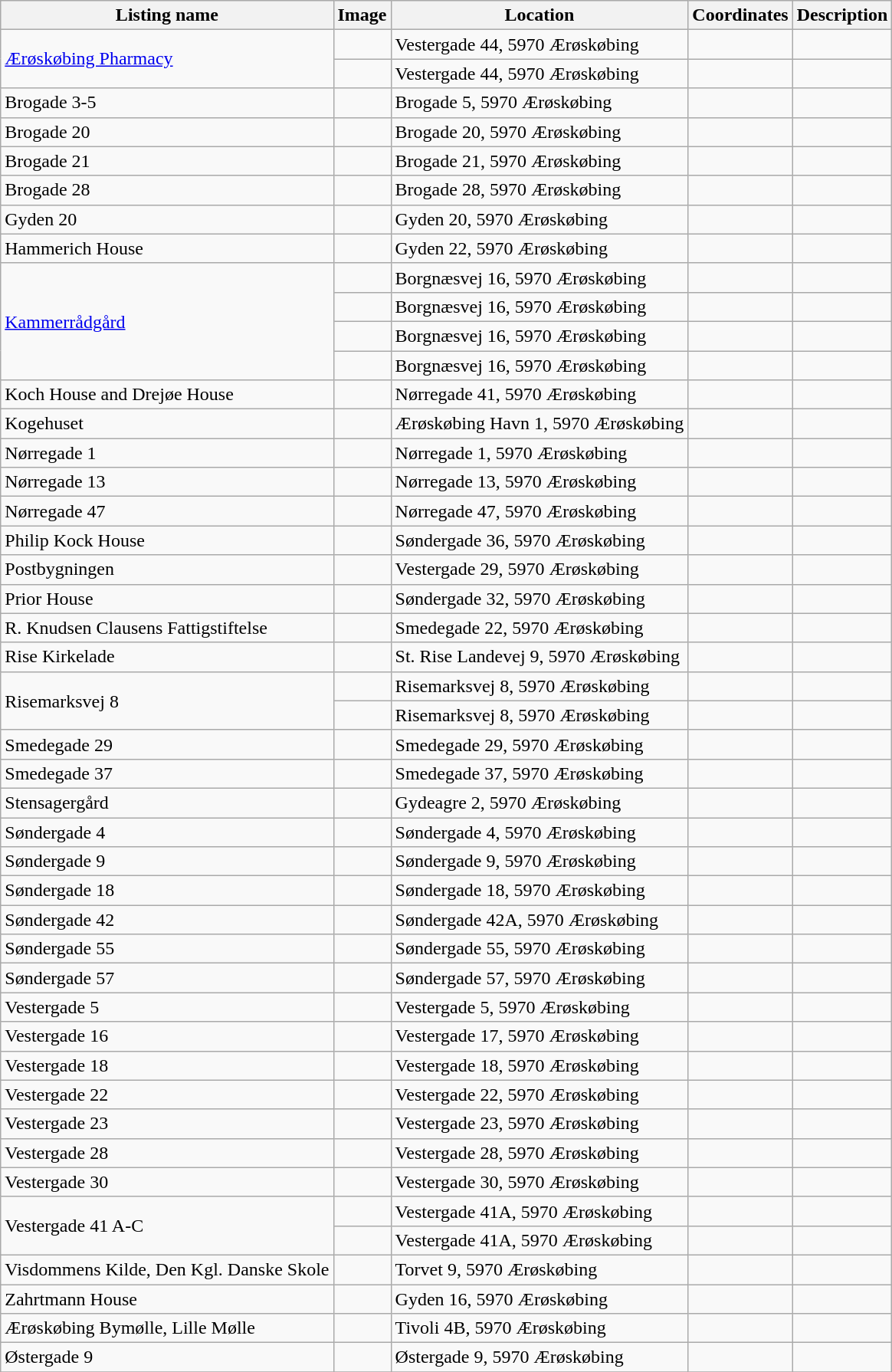<table class="wikitable sortable">
<tr>
<th>Listing name</th>
<th>Image</th>
<th>Location</th>
<th>Coordinates</th>
<th>Description</th>
</tr>
<tr>
<td rowspan="2"><a href='#'>Ærøskøbing Pharmacy</a></td>
<td></td>
<td>Vestergade 44, 5970 Ærøskøbing</td>
<td></td>
<td></td>
</tr>
<tr>
<td></td>
<td>Vestergade 44, 5970 Ærøskøbing</td>
<td></td>
<td></td>
</tr>
<tr>
<td>Brogade 3-5</td>
<td></td>
<td>Brogade 5, 5970 Ærøskøbing</td>
<td></td>
<td></td>
</tr>
<tr>
<td>Brogade 20</td>
<td></td>
<td>Brogade 20, 5970 Ærøskøbing</td>
<td></td>
<td></td>
</tr>
<tr>
<td>Brogade 21</td>
<td></td>
<td>Brogade 21, 5970 Ærøskøbing</td>
<td></td>
<td></td>
</tr>
<tr>
<td>Brogade 28</td>
<td></td>
<td>Brogade 28, 5970 Ærøskøbing</td>
<td></td>
<td></td>
</tr>
<tr>
<td>Gyden 20</td>
<td></td>
<td>Gyden 20, 5970 Ærøskøbing</td>
<td></td>
<td></td>
</tr>
<tr>
<td>Hammerich House</td>
<td></td>
<td>Gyden 22, 5970 Ærøskøbing</td>
<td></td>
<td></td>
</tr>
<tr>
<td rowspan="4"><a href='#'>Kammerrådgård</a></td>
<td></td>
<td>Borgnæsvej 16, 5970 Ærøskøbing</td>
<td></td>
<td></td>
</tr>
<tr>
<td></td>
<td>Borgnæsvej 16, 5970 Ærøskøbing</td>
<td></td>
<td></td>
</tr>
<tr>
<td></td>
<td>Borgnæsvej 16, 5970 Ærøskøbing</td>
<td></td>
<td></td>
</tr>
<tr>
<td></td>
<td>Borgnæsvej 16, 5970 Ærøskøbing</td>
<td></td>
<td></td>
</tr>
<tr>
<td>Koch House and Drejøe House</td>
<td></td>
<td>Nørregade 41, 5970 Ærøskøbing</td>
<td></td>
<td></td>
</tr>
<tr>
<td>Kogehuset</td>
<td></td>
<td>Ærøskøbing Havn 1, 5970 Ærøskøbing</td>
<td></td>
<td></td>
</tr>
<tr>
<td>Nørregade 1</td>
<td></td>
<td>Nørregade 1, 5970 Ærøskøbing</td>
<td></td>
<td></td>
</tr>
<tr>
<td>Nørregade 13</td>
<td></td>
<td>Nørregade 13, 5970 Ærøskøbing</td>
<td></td>
<td></td>
</tr>
<tr>
<td>Nørregade 47</td>
<td></td>
<td>Nørregade 47, 5970 Ærøskøbing</td>
<td></td>
<td></td>
</tr>
<tr>
<td>Philip Kock House</td>
<td></td>
<td>Søndergade 36, 5970 Ærøskøbing</td>
<td></td>
<td></td>
</tr>
<tr>
<td>Postbygningen</td>
<td></td>
<td>Vestergade 29, 5970 Ærøskøbing</td>
<td></td>
<td></td>
</tr>
<tr>
<td>Prior House</td>
<td></td>
<td>Søndergade 32, 5970 Ærøskøbing</td>
<td></td>
<td></td>
</tr>
<tr>
<td>R. Knudsen Clausens Fattigstiftelse</td>
<td></td>
<td>Smedegade 22, 5970 Ærøskøbing</td>
<td></td>
<td></td>
</tr>
<tr>
<td>Rise Kirkelade</td>
<td></td>
<td>St. Rise Landevej 9, 5970 Ærøskøbing</td>
<td></td>
<td></td>
</tr>
<tr>
<td rowspan="2">Risemarksvej 8</td>
<td></td>
<td>Risemarksvej 8, 5970 Ærøskøbing</td>
<td></td>
<td></td>
</tr>
<tr>
<td></td>
<td>Risemarksvej 8, 5970 Ærøskøbing</td>
<td></td>
<td></td>
</tr>
<tr>
<td>Smedegade 29</td>
<td></td>
<td>Smedegade 29, 5970 Ærøskøbing</td>
<td></td>
<td></td>
</tr>
<tr>
<td>Smedegade 37</td>
<td></td>
<td>Smedegade 37, 5970 Ærøskøbing</td>
<td></td>
<td></td>
</tr>
<tr>
<td>Stensagergård</td>
<td></td>
<td>Gydeagre 2, 5970 Ærøskøbing</td>
<td></td>
<td></td>
</tr>
<tr>
<td>Søndergade 4</td>
<td></td>
<td>Søndergade 4, 5970 Ærøskøbing</td>
<td></td>
<td></td>
</tr>
<tr>
<td>Søndergade 9</td>
<td></td>
<td>Søndergade 9, 5970 Ærøskøbing</td>
<td></td>
<td></td>
</tr>
<tr>
<td>Søndergade 18</td>
<td></td>
<td>Søndergade 18, 5970 Ærøskøbing</td>
<td></td>
<td></td>
</tr>
<tr>
<td>Søndergade 42</td>
<td></td>
<td>Søndergade 42A, 5970 Ærøskøbing</td>
<td></td>
<td></td>
</tr>
<tr>
<td>Søndergade 55</td>
<td></td>
<td>Søndergade 55, 5970 Ærøskøbing</td>
<td></td>
<td></td>
</tr>
<tr>
<td>Søndergade 57</td>
<td></td>
<td>Søndergade 57, 5970 Ærøskøbing</td>
<td></td>
<td></td>
</tr>
<tr>
<td>Vestergade 5</td>
<td></td>
<td>Vestergade 5, 5970 Ærøskøbing</td>
<td></td>
<td></td>
</tr>
<tr>
<td>Vestergade 16</td>
<td></td>
<td>Vestergade 17, 5970 Ærøskøbing</td>
<td></td>
<td></td>
</tr>
<tr>
<td>Vestergade 18</td>
<td></td>
<td>Vestergade 18, 5970 Ærøskøbing</td>
<td></td>
<td></td>
</tr>
<tr>
<td>Vestergade 22</td>
<td></td>
<td>Vestergade 22, 5970 Ærøskøbing</td>
<td></td>
<td></td>
</tr>
<tr>
<td>Vestergade 23</td>
<td></td>
<td>Vestergade 23, 5970 Ærøskøbing</td>
<td></td>
<td></td>
</tr>
<tr>
<td>Vestergade 28</td>
<td></td>
<td>Vestergade 28, 5970 Ærøskøbing</td>
<td></td>
<td></td>
</tr>
<tr>
<td>Vestergade 30</td>
<td></td>
<td>Vestergade 30, 5970 Ærøskøbing</td>
<td></td>
<td></td>
</tr>
<tr>
<td rowspan="2">Vestergade 41 A-C</td>
<td></td>
<td>Vestergade 41A, 5970 Ærøskøbing</td>
<td></td>
<td></td>
</tr>
<tr>
<td></td>
<td>Vestergade 41A, 5970 Ærøskøbing</td>
<td></td>
<td></td>
</tr>
<tr>
<td>Visdommens Kilde, Den Kgl. Danske Skole</td>
<td></td>
<td>Torvet 9, 5970 Ærøskøbing</td>
<td></td>
<td></td>
</tr>
<tr>
<td>Zahrtmann House</td>
<td></td>
<td>Gyden 16, 5970 Ærøskøbing</td>
<td></td>
<td></td>
</tr>
<tr>
<td>Ærøskøbing Bymølle, Lille Mølle</td>
<td></td>
<td>Tivoli 4B, 5970 Ærøskøbing</td>
<td></td>
<td></td>
</tr>
<tr>
<td>Østergade 9</td>
<td></td>
<td>Østergade 9, 5970 Ærøskøbing</td>
<td></td>
<td></td>
</tr>
<tr>
</tr>
</table>
